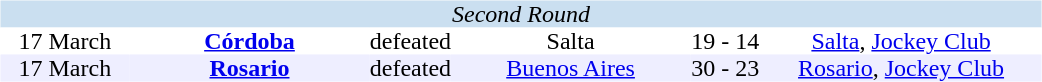<table width=700>
<tr>
<td width=700 valign="top"><br><table border=0 cellspacing=0 cellpadding=0 style="font-size: 100%; border-collapse: collapse;" width=100%>
<tr bgcolor="#CADFF0">
<td style="font-size:100%"; align="center" colspan="6"><em>Second Round</em></td>
</tr>
<tr align=center bgcolor=#FFFFFF>
<td width=90>17 March</td>
<td width=170><strong><a href='#'>Córdoba</a></strong></td>
<td width=20>defeated</td>
<td width=170>Salta</td>
<td width=50>19 - 14</td>
<td width=200><a href='#'>Salta</a>, <a href='#'>Jockey Club</a></td>
</tr>
<tr align=center bgcolor=#EEEEFF>
<td width=90>17 March</td>
<td width=170><strong><a href='#'>Rosario</a></strong></td>
<td width=20>defeated</td>
<td width=170><a href='#'>Buenos Aires</a></td>
<td width=50>30 - 23</td>
<td width=200><a href='#'>Rosario</a>, <a href='#'>Jockey Club</a></td>
</tr>
</table>
</td>
</tr>
</table>
